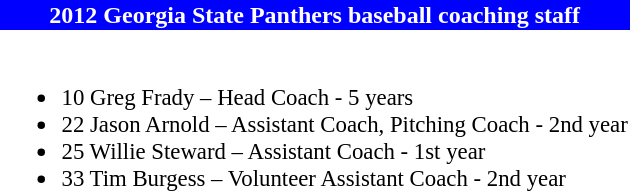<table class="toccolours" style="text-align: left;">
<tr>
<td colspan="9" style="background-color: #0000FF; color: #FFFFFF; text-align:center;"><strong>2012 Georgia State Panthers baseball coaching staff</strong></td>
</tr>
<tr>
<td style="font-size: 95%;" valign="top"><br><ul><li>10 Greg Frady – Head Coach - 5 years</li><li>22 Jason Arnold – Assistant Coach, Pitching Coach - 2nd year</li><li>25 Willie Steward – Assistant Coach -  1st year</li><li>33 Tim Burgess – Volunteer Assistant Coach - 2nd year</li></ul></td>
</tr>
</table>
